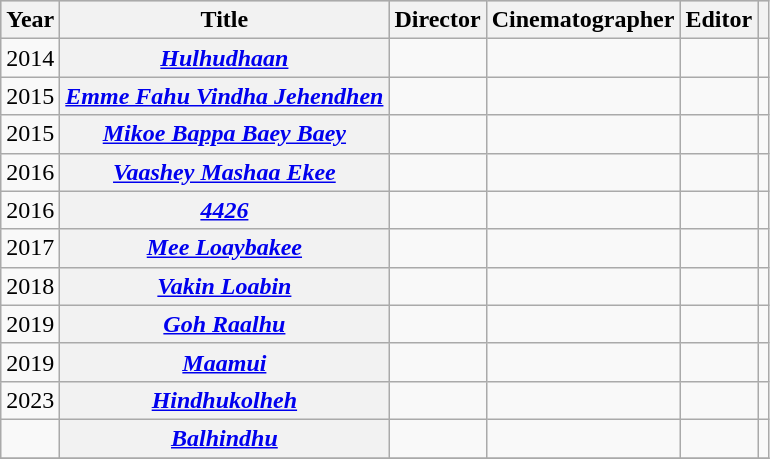<table class="wikitable sortable plainrowheaders">
<tr style="background:#ccc; text-align:center;">
<th scope="col">Year</th>
<th scope="col">Title</th>
<th scope="col">Director</th>
<th scope="col">Cinematographer</th>
<th scope="col">Editor</th>
<th scope="col" class="unsortable"></th>
</tr>
<tr>
<td>2014</td>
<th scope="row"><em><a href='#'>Hulhudhaan</a></em></th>
<td></td>
<td></td>
<td></td>
<td style="text-align: center;"></td>
</tr>
<tr>
<td>2015</td>
<th scope="row"><em><a href='#'>Emme Fahu Vindha Jehendhen</a></em></th>
<td></td>
<td></td>
<td></td>
<td style="text-align: center;"></td>
</tr>
<tr>
<td>2015</td>
<th scope="row"><em><a href='#'>Mikoe Bappa Baey Baey</a></em></th>
<td></td>
<td></td>
<td></td>
<td style="text-align: center;"></td>
</tr>
<tr>
<td>2016</td>
<th scope="row"><em><a href='#'>Vaashey Mashaa Ekee</a></em></th>
<td></td>
<td></td>
<td></td>
<td style="text-align: center;"></td>
</tr>
<tr>
<td>2016</td>
<th scope="row"><em><a href='#'>4426</a></em></th>
<td></td>
<td></td>
<td></td>
<td style="text-align: center;"></td>
</tr>
<tr>
<td>2017</td>
<th scope="row"><em><a href='#'>Mee Loaybakee</a></em></th>
<td></td>
<td></td>
<td></td>
<td style="text-align: center;"></td>
</tr>
<tr>
<td>2018</td>
<th scope="row"><em><a href='#'>Vakin Loabin</a></em></th>
<td></td>
<td></td>
<td></td>
<td style="text-align: center;"></td>
</tr>
<tr>
<td>2019</td>
<th scope="row"><em><a href='#'>Goh Raalhu</a></em></th>
<td></td>
<td></td>
<td></td>
<td style="text-align: center;"></td>
</tr>
<tr>
<td>2019</td>
<th scope="row"><em><a href='#'>Maamui</a></em></th>
<td></td>
<td></td>
<td></td>
<td style="text-align: center;"></td>
</tr>
<tr>
<td>2023</td>
<th scope="row"><em><a href='#'>Hindhukolheh</a></em></th>
<td></td>
<td></td>
<td></td>
<td style="text-align: center;"></td>
</tr>
<tr>
<td></td>
<th scope="row"><em><a href='#'>Balhindhu</a></em></th>
<td></td>
<td></td>
<td></td>
<td style="text-align:center;"></td>
</tr>
<tr>
</tr>
</table>
